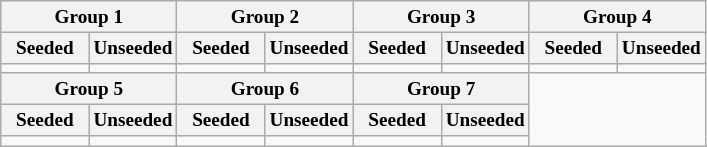<table class="wikitable" style="font-size:80%">
<tr>
<th colspan="2">Group 1</th>
<th colspan="2">Group 2</th>
<th colspan="2">Group 3</th>
<th colspan="2">Group 4</th>
</tr>
<tr>
<th width=12.5%>Seeded</th>
<th width=12.5%>Unseeded</th>
<th width=12.5%>Seeded</th>
<th width=12.5%>Unseeded</th>
<th width=12.5%>Seeded</th>
<th width=12.5%>Unseeded</th>
<th width=12.5%>Seeded</th>
<th width=12.5%>Unseeded</th>
</tr>
<tr>
<td valign=top></td>
<td valign=top></td>
<td valign=top></td>
<td valign=top></td>
<td valign=top></td>
<td valign=top></td>
<td valign=top></td>
<td valign=top></td>
</tr>
<tr>
<th colspan="2">Group 5</th>
<th colspan="2">Group 6</th>
<th colspan="2">Group 7</th>
</tr>
<tr>
<th width=12.5%>Seeded</th>
<th width=12.5%>Unseeded</th>
<th width=12.5%>Seeded</th>
<th width=12.5%>Unseeded</th>
<th width=12.5%>Seeded</th>
<th width=12.5%>Unseeded</th>
</tr>
<tr>
<td valign=top></td>
<td valign=top></td>
<td valign=top></td>
<td valign=top></td>
<td valign=top></td>
<td valign=top></td>
</tr>
</table>
